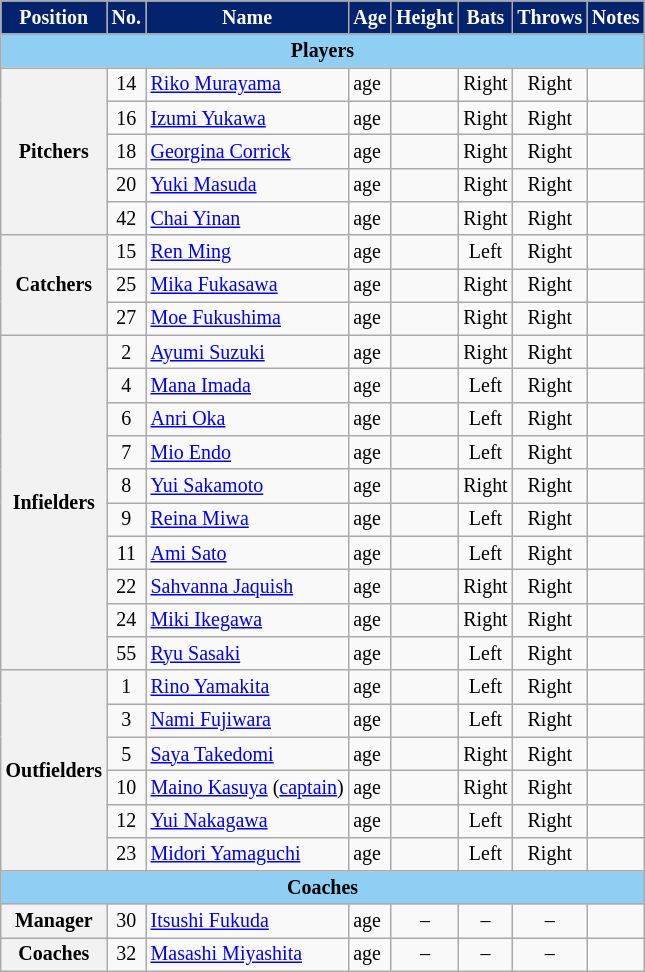<table class="wikitable" style="font-size:smaller">
<tr>
<th style="background-color:#03236E; color:#FFFFFF;">Position</th>
<th style="background-color:#03236E; color:#FFFFFF;">No.</th>
<th style="background-color:#03236E; color:#FFFFFF;">Name</th>
<th style="background-color:#03236E; color:#FFFFFF;">Age</th>
<th style="background-color:#03236E; color:#FFFFFF;">Height</th>
<th style="background-color:#03236E; color:#FFFFFF;">Bats</th>
<th style="background-color:#03236E; color:#FFFFFF;">Throws</th>
<th style="background-color:#03236E; color:#FFFFFF;">Notes</th>
</tr>
<tr>
<th colspan="8" style="background-color:#8FCFF3; color:#000000;">Players</th>
</tr>
<tr>
<th rowspan="5">Pitchers</th>
<td align="center">14</td>
<td> <a href='#'>Riko Murayama</a></td>
<td>age </td>
<td></td>
<td align="center">Right</td>
<td align="center">Right</td>
<td></td>
</tr>
<tr>
<td align="center">16</td>
<td> <a href='#'>Izumi Yukawa</a></td>
<td>age </td>
<td></td>
<td align="center">Right</td>
<td align="center">Right</td>
<td></td>
</tr>
<tr>
<td align="center">18</td>
<td> <a href='#'>Georgina Corrick</a></td>
<td>age </td>
<td></td>
<td align="center">Right</td>
<td align="center">Right</td>
<td></td>
</tr>
<tr>
<td align="center">20</td>
<td> <a href='#'>Yuki Masuda</a></td>
<td>age </td>
<td></td>
<td align="center">Right</td>
<td align="center">Right</td>
<td></td>
</tr>
<tr>
<td align="center">42</td>
<td> <a href='#'>Chai Yinan</a></td>
<td>age </td>
<td></td>
<td align="center">Right</td>
<td align="center">Right</td>
<td></td>
</tr>
<tr>
<th rowspan="3">Catchers</th>
<td align="center">15</td>
<td> <a href='#'>Ren Ming</a></td>
<td>age </td>
<td></td>
<td align="center">Left</td>
<td align="center">Right</td>
<td></td>
</tr>
<tr>
<td align="center">25</td>
<td> <a href='#'>Mika Fukasawa</a></td>
<td>age </td>
<td></td>
<td align="center">Right</td>
<td align="center">Right</td>
<td></td>
</tr>
<tr>
<td align="center">27</td>
<td> <a href='#'>Moe Fukushima</a></td>
<td>age </td>
<td></td>
<td align="center">Right</td>
<td align="center">Right</td>
<td></td>
</tr>
<tr>
<th rowspan="10">Infielders</th>
<td align="center">2</td>
<td> <a href='#'>Ayumi Suzuki</a></td>
<td>age </td>
<td></td>
<td align="center">Right</td>
<td align="center">Right</td>
<td></td>
</tr>
<tr>
<td align="center">4</td>
<td> <a href='#'>Mana Imada</a></td>
<td>age </td>
<td></td>
<td align="center">Left</td>
<td align="center">Right</td>
<td></td>
</tr>
<tr>
<td align="center">6</td>
<td> <a href='#'>Anri Oka</a></td>
<td>age </td>
<td></td>
<td align="center">Left</td>
<td align="center">Right</td>
<td></td>
</tr>
<tr>
<td align="center">7</td>
<td> <a href='#'>Mio Endo</a></td>
<td>age </td>
<td></td>
<td align="center">Left</td>
<td align="center">Right</td>
<td></td>
</tr>
<tr>
<td align="center">8</td>
<td> <a href='#'>Yui Sakamoto</a></td>
<td>age </td>
<td></td>
<td align="center">Right</td>
<td align="center">Right</td>
<td></td>
</tr>
<tr>
<td align="center">9</td>
<td> <a href='#'>Reina Miwa</a></td>
<td>age </td>
<td></td>
<td align="center">Left</td>
<td align="center">Right</td>
<td></td>
</tr>
<tr>
<td align="center">11</td>
<td> <a href='#'>Ami Sato</a></td>
<td>age </td>
<td></td>
<td align="center">Left</td>
<td align="center">Right</td>
<td></td>
</tr>
<tr>
<td align="center">22</td>
<td> <a href='#'>Sahvanna Jaquish</a></td>
<td>age </td>
<td></td>
<td align="center">Right</td>
<td align="center">Right</td>
<td></td>
</tr>
<tr>
<td align="center">24</td>
<td> <a href='#'>Miki Ikegawa</a></td>
<td>age </td>
<td></td>
<td align="center">Right</td>
<td align="center">Right</td>
<td></td>
</tr>
<tr>
<td align="center">55</td>
<td> <a href='#'>Ryu Sasaki</a></td>
<td>age </td>
<td></td>
<td align="center">Left</td>
<td align="center">Right</td>
<td></td>
</tr>
<tr>
<th rowspan="6">Outfielders</th>
<td align="center">1</td>
<td> <a href='#'>Rino Yamakita</a></td>
<td>age </td>
<td></td>
<td align="center">Left</td>
<td align="center">Right</td>
<td></td>
</tr>
<tr>
<td align="center">3</td>
<td> <a href='#'>Nami Fujiwara</a></td>
<td>age </td>
<td></td>
<td align="center">Left</td>
<td align="center">Right</td>
<td></td>
</tr>
<tr>
<td align="center">5</td>
<td> <a href='#'>Saya Takedomi</a></td>
<td>age </td>
<td></td>
<td align="center">Right</td>
<td align="center">Right</td>
<td></td>
</tr>
<tr>
<td align="center">10</td>
<td> <a href='#'>Maino Kasuya</a> (<a href='#'>captain</a>)</td>
<td>age </td>
<td></td>
<td align="center">Right</td>
<td align="center">Right</td>
<td></td>
</tr>
<tr>
<td align="center">12</td>
<td> <a href='#'>Yui Nakagawa</a></td>
<td>age </td>
<td></td>
<td align="center">Left</td>
<td align="center">Right</td>
<td></td>
</tr>
<tr>
<td align="center">23</td>
<td> <a href='#'>Midori Yamaguchi</a></td>
<td>age </td>
<td></td>
<td align="center">Left</td>
<td align="center">Right</td>
<td></td>
</tr>
<tr>
<th colspan="8" style="background-color:#8FCFF3; color:#000000;">Coaches</th>
</tr>
<tr>
<th rowspan="1">Manager</th>
<td align="center">30</td>
<td> <a href='#'>Itsushi Fukuda</a></td>
<td>age </td>
<td align="center">–</td>
<td align="center">–</td>
<td align="center">–</td>
<td></td>
</tr>
<tr>
<th rowspan="1">Coaches</th>
<td align="center">32</td>
<td> <a href='#'>Masashi Miyashita</a></td>
<td>age </td>
<td align="center">–</td>
<td align="center">–</td>
<td align="center">–</td>
<td></td>
</tr>
</table>
